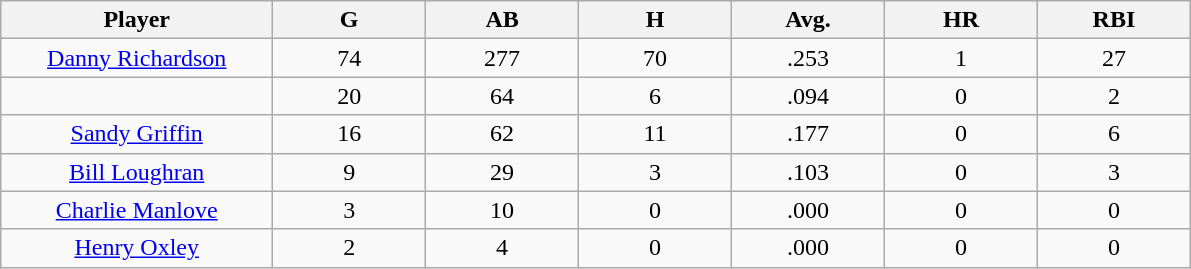<table class="wikitable sortable">
<tr>
<th bgcolor="#DDDDFF" width="16%">Player</th>
<th bgcolor="#DDDDFF" width="9%">G</th>
<th bgcolor="#DDDDFF" width="9%">AB</th>
<th bgcolor="#DDDDFF" width="9%">H</th>
<th bgcolor="#DDDDFF" width="9%">Avg.</th>
<th bgcolor="#DDDDFF" width="9%">HR</th>
<th bgcolor="#DDDDFF" width="9%">RBI</th>
</tr>
<tr align="center">
<td><a href='#'>Danny Richardson</a></td>
<td>74</td>
<td>277</td>
<td>70</td>
<td>.253</td>
<td>1</td>
<td>27</td>
</tr>
<tr align="center">
<td></td>
<td>20</td>
<td>64</td>
<td>6</td>
<td>.094</td>
<td>0</td>
<td>2</td>
</tr>
<tr align="center">
<td><a href='#'>Sandy Griffin</a></td>
<td>16</td>
<td>62</td>
<td>11</td>
<td>.177</td>
<td>0</td>
<td>6</td>
</tr>
<tr align="center">
<td><a href='#'>Bill Loughran</a></td>
<td>9</td>
<td>29</td>
<td>3</td>
<td>.103</td>
<td>0</td>
<td>3</td>
</tr>
<tr align="center">
<td><a href='#'>Charlie Manlove</a></td>
<td>3</td>
<td>10</td>
<td>0</td>
<td>.000</td>
<td>0</td>
<td>0</td>
</tr>
<tr align="center">
<td><a href='#'>Henry Oxley</a></td>
<td>2</td>
<td>4</td>
<td>0</td>
<td>.000</td>
<td>0</td>
<td>0</td>
</tr>
</table>
